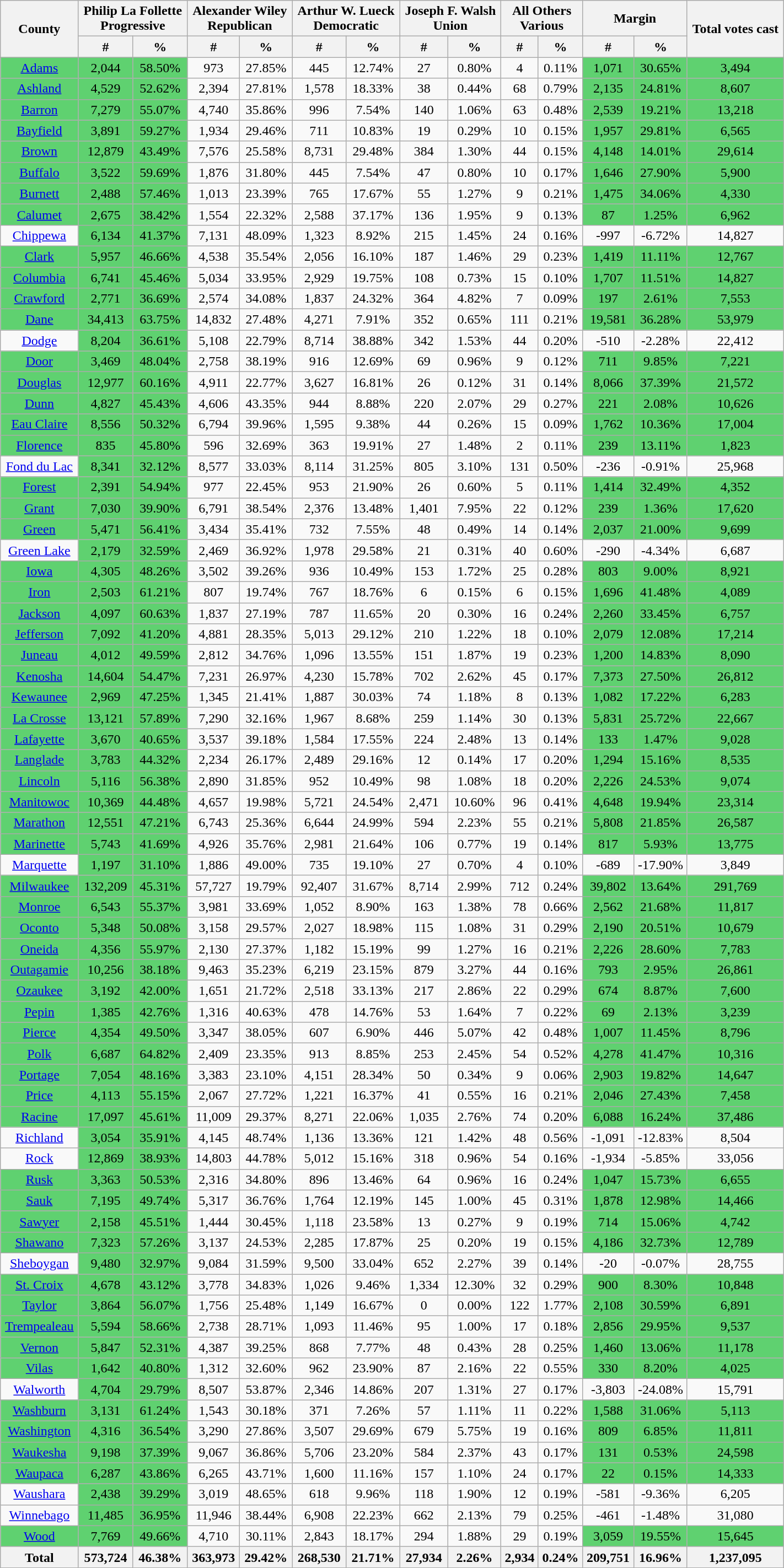<table width="75%" class="wikitable sortable" style="text-align:center">
<tr>
<th rowspan="2" style="text-align:center;">County</th>
<th colspan="2" style="text-align:center;">Philip La Follette<br>Progressive</th>
<th colspan="2" style="text-align:center;">Alexander Wiley<br>Republican</th>
<th colspan="2" style="text-align:center;">Arthur W. Lueck<br>Democratic</th>
<th colspan="2" style="text-align:center;">Joseph F. Walsh<br>Union</th>
<th colspan="2" style="text-align:center;">All Others<br>Various</th>
<th colspan="2" style="text-align:center;">Margin</th>
<th rowspan="2" style="text-align:center;">Total votes cast</th>
</tr>
<tr>
<th style="text-align:center;" data-sort-type="number">#</th>
<th style="text-align:center;" data-sort-type="number">%</th>
<th style="text-align:center;" data-sort-type="number">#</th>
<th style="text-align:center;" data-sort-type="number">%</th>
<th style="text-align:center;" data-sort-type="number">#</th>
<th style="text-align:center;" data-sort-type="number">%</th>
<th style="text-align:center;" data-sort-type="number">#</th>
<th style="text-align:center;" data-sort-type="number">%</th>
<th style="text-align:center;" data-sort-type="number">#</th>
<th style="text-align:center;" data-sort-type="number">%</th>
<th style="text-align:center;" data-sort-type="number">#</th>
<th style="text-align:center;" data-sort-type="number">%</th>
</tr>
<tr style="text-align:center;">
<td bgcolor="#5FD170"><a href='#'>Adams</a></td>
<td bgcolor="#5FD170">2,044</td>
<td bgcolor="#5FD170">58.50%</td>
<td>973</td>
<td>27.85%</td>
<td>445</td>
<td>12.74%</td>
<td>27</td>
<td>0.80%</td>
<td>4</td>
<td>0.11%</td>
<td bgcolor="#5FD170">1,071</td>
<td bgcolor="#5FD170">30.65%</td>
<td bgcolor="#5FD170">3,494</td>
</tr>
<tr style="text-align:center;">
<td bgcolor="#5FD170"><a href='#'>Ashland</a></td>
<td bgcolor="#5FD170">4,529</td>
<td bgcolor="#5FD170">52.62%</td>
<td>2,394</td>
<td>27.81%</td>
<td>1,578</td>
<td>18.33%</td>
<td>38</td>
<td>0.44%</td>
<td>68</td>
<td>0.79%</td>
<td bgcolor="#5FD170">2,135</td>
<td bgcolor="#5FD170">24.81%</td>
<td bgcolor="#5FD170">8,607</td>
</tr>
<tr style="text-align:center;">
<td bgcolor="#5FD170"><a href='#'>Barron</a></td>
<td bgcolor="#5FD170">7,279</td>
<td bgcolor="#5FD170">55.07%</td>
<td>4,740</td>
<td>35.86%</td>
<td>996</td>
<td>7.54%</td>
<td>140</td>
<td>1.06%</td>
<td>63</td>
<td>0.48%</td>
<td bgcolor="#5FD170">2,539</td>
<td bgcolor="#5FD170">19.21%</td>
<td bgcolor="#5FD170">13,218</td>
</tr>
<tr style="text-align:center;">
<td bgcolor="#5FD170"><a href='#'>Bayfield</a></td>
<td bgcolor="#5FD170">3,891</td>
<td bgcolor="#5FD170">59.27%</td>
<td>1,934</td>
<td>29.46%</td>
<td>711</td>
<td>10.83%</td>
<td>19</td>
<td>0.29%</td>
<td>10</td>
<td>0.15%</td>
<td bgcolor="#5FD170">1,957</td>
<td bgcolor="#5FD170">29.81%</td>
<td bgcolor="#5FD170">6,565</td>
</tr>
<tr style="text-align:center;">
<td bgcolor="#5FD170"><a href='#'>Brown</a></td>
<td bgcolor="#5FD170">12,879</td>
<td bgcolor="#5FD170">43.49%</td>
<td>7,576</td>
<td>25.58%</td>
<td>8,731</td>
<td>29.48%</td>
<td>384</td>
<td>1.30%</td>
<td>44</td>
<td>0.15%</td>
<td bgcolor="#5FD170">4,148</td>
<td bgcolor="#5FD170">14.01%</td>
<td bgcolor="#5FD170">29,614</td>
</tr>
<tr style="text-align:center;">
<td bgcolor="#5FD170"><a href='#'>Buffalo</a></td>
<td bgcolor="#5FD170">3,522</td>
<td bgcolor="#5FD170">59.69%</td>
<td>1,876</td>
<td>31.80%</td>
<td>445</td>
<td>7.54%</td>
<td>47</td>
<td>0.80%</td>
<td>10</td>
<td>0.17%</td>
<td bgcolor="#5FD170">1,646</td>
<td bgcolor="#5FD170">27.90%</td>
<td bgcolor="#5FD170">5,900</td>
</tr>
<tr style="text-align:center;">
<td bgcolor="#5FD170"><a href='#'>Burnett</a></td>
<td bgcolor="#5FD170">2,488</td>
<td bgcolor="#5FD170">57.46%</td>
<td>1,013</td>
<td>23.39%</td>
<td>765</td>
<td>17.67%</td>
<td>55</td>
<td>1.27%</td>
<td>9</td>
<td>0.21%</td>
<td bgcolor="#5FD170">1,475</td>
<td bgcolor="#5FD170">34.06%</td>
<td bgcolor="#5FD170">4,330</td>
</tr>
<tr style="text-align:center;">
<td bgcolor="#5FD170"><a href='#'>Calumet</a></td>
<td bgcolor="#5FD170">2,675</td>
<td bgcolor="#5FD170">38.42%</td>
<td>1,554</td>
<td>22.32%</td>
<td>2,588</td>
<td>37.17%</td>
<td>136</td>
<td>1.95%</td>
<td>9</td>
<td>0.13%</td>
<td bgcolor="#5FD170">87</td>
<td bgcolor="#5FD170">1.25%</td>
<td bgcolor="#5FD170">6,962</td>
</tr>
<tr style="text-align:center;">
<td><a href='#'>Chippewa</a></td>
<td bgcolor="#5FD170">6,134</td>
<td bgcolor="#5FD170">41.37%</td>
<td>7,131</td>
<td>48.09%</td>
<td>1,323</td>
<td>8.92%</td>
<td>215</td>
<td>1.45%</td>
<td>24</td>
<td>0.16%</td>
<td>-997</td>
<td>-6.72%</td>
<td>14,827</td>
</tr>
<tr style="text-align:center;">
<td bgcolor="#5FD170"><a href='#'>Clark</a></td>
<td bgcolor="#5FD170">5,957</td>
<td bgcolor="#5FD170">46.66%</td>
<td>4,538</td>
<td>35.54%</td>
<td>2,056</td>
<td>16.10%</td>
<td>187</td>
<td>1.46%</td>
<td>29</td>
<td>0.23%</td>
<td bgcolor="#5FD170">1,419</td>
<td bgcolor="#5FD170">11.11%</td>
<td bgcolor="#5FD170">12,767</td>
</tr>
<tr style="text-align:center;">
<td bgcolor="#5FD170"><a href='#'>Columbia</a></td>
<td bgcolor="#5FD170">6,741</td>
<td bgcolor="#5FD170">45.46%</td>
<td>5,034</td>
<td>33.95%</td>
<td>2,929</td>
<td>19.75%</td>
<td>108</td>
<td>0.73%</td>
<td>15</td>
<td>0.10%</td>
<td bgcolor="#5FD170">1,707</td>
<td bgcolor="#5FD170">11.51%</td>
<td bgcolor="#5FD170">14,827</td>
</tr>
<tr style="text-align:center;">
<td bgcolor="#5FD170"><a href='#'>Crawford</a></td>
<td bgcolor="#5FD170">2,771</td>
<td bgcolor="#5FD170">36.69%</td>
<td>2,574</td>
<td>34.08%</td>
<td>1,837</td>
<td>24.32%</td>
<td>364</td>
<td>4.82%</td>
<td>7</td>
<td>0.09%</td>
<td bgcolor="#5FD170">197</td>
<td bgcolor="#5FD170">2.61%</td>
<td bgcolor="#5FD170">7,553</td>
</tr>
<tr style="text-align:center;">
<td bgcolor="#5FD170"><a href='#'>Dane</a></td>
<td bgcolor="#5FD170">34,413</td>
<td bgcolor="#5FD170">63.75%</td>
<td>14,832</td>
<td>27.48%</td>
<td>4,271</td>
<td>7.91%</td>
<td>352</td>
<td>0.65%</td>
<td>111</td>
<td>0.21%</td>
<td bgcolor="#5FD170">19,581</td>
<td bgcolor="#5FD170">36.28%</td>
<td bgcolor="#5FD170">53,979</td>
</tr>
<tr style="text-align:center;">
<td><a href='#'>Dodge</a></td>
<td bgcolor="#5FD170">8,204</td>
<td bgcolor="#5FD170">36.61%</td>
<td>5,108</td>
<td>22.79%</td>
<td>8,714</td>
<td>38.88%</td>
<td>342</td>
<td>1.53%</td>
<td>44</td>
<td>0.20%</td>
<td>-510</td>
<td>-2.28%</td>
<td>22,412</td>
</tr>
<tr style="text-align:center;">
<td bgcolor="#5FD170"><a href='#'>Door</a></td>
<td bgcolor="#5FD170">3,469</td>
<td bgcolor="#5FD170">48.04%</td>
<td>2,758</td>
<td>38.19%</td>
<td>916</td>
<td>12.69%</td>
<td>69</td>
<td>0.96%</td>
<td>9</td>
<td>0.12%</td>
<td bgcolor="#5FD170">711</td>
<td bgcolor="#5FD170">9.85%</td>
<td bgcolor="#5FD170">7,221</td>
</tr>
<tr style="text-align:center;">
<td bgcolor="#5FD170"><a href='#'>Douglas</a></td>
<td bgcolor="#5FD170">12,977</td>
<td bgcolor="#5FD170">60.16%</td>
<td>4,911</td>
<td>22.77%</td>
<td>3,627</td>
<td>16.81%</td>
<td>26</td>
<td>0.12%</td>
<td>31</td>
<td>0.14%</td>
<td bgcolor="#5FD170">8,066</td>
<td bgcolor="#5FD170">37.39%</td>
<td bgcolor="#5FD170">21,572</td>
</tr>
<tr style="text-align:center;">
<td bgcolor="#5FD170"><a href='#'>Dunn</a></td>
<td bgcolor="#5FD170">4,827</td>
<td bgcolor="#5FD170">45.43%</td>
<td>4,606</td>
<td>43.35%</td>
<td>944</td>
<td>8.88%</td>
<td>220</td>
<td>2.07%</td>
<td>29</td>
<td>0.27%</td>
<td bgcolor="#5FD170">221</td>
<td bgcolor="#5FD170">2.08%</td>
<td bgcolor="#5FD170">10,626</td>
</tr>
<tr style="text-align:center;">
<td bgcolor="#5FD170"><a href='#'>Eau Claire</a></td>
<td bgcolor="#5FD170">8,556</td>
<td bgcolor="#5FD170">50.32%</td>
<td>6,794</td>
<td>39.96%</td>
<td>1,595</td>
<td>9.38%</td>
<td>44</td>
<td>0.26%</td>
<td>15</td>
<td>0.09%</td>
<td bgcolor="#5FD170">1,762</td>
<td bgcolor="#5FD170">10.36%</td>
<td bgcolor="#5FD170">17,004</td>
</tr>
<tr style="text-align:center;">
<td bgcolor="#5FD170"><a href='#'>Florence</a></td>
<td bgcolor="#5FD170">835</td>
<td bgcolor="#5FD170">45.80%</td>
<td>596</td>
<td>32.69%</td>
<td>363</td>
<td>19.91%</td>
<td>27</td>
<td>1.48%</td>
<td>2</td>
<td>0.11%</td>
<td bgcolor="#5FD170">239</td>
<td bgcolor="#5FD170">13.11%</td>
<td bgcolor="#5FD170">1,823</td>
</tr>
<tr style="text-align:center;">
<td><a href='#'>Fond du Lac</a></td>
<td bgcolor="#5FD170">8,341</td>
<td bgcolor="#5FD170">32.12%</td>
<td>8,577</td>
<td>33.03%</td>
<td>8,114</td>
<td>31.25%</td>
<td>805</td>
<td>3.10%</td>
<td>131</td>
<td>0.50%</td>
<td>-236</td>
<td>-0.91%</td>
<td>25,968</td>
</tr>
<tr style="text-align:center;">
<td bgcolor="#5FD170"><a href='#'>Forest</a></td>
<td bgcolor="#5FD170">2,391</td>
<td bgcolor="#5FD170">54.94%</td>
<td>977</td>
<td>22.45%</td>
<td>953</td>
<td>21.90%</td>
<td>26</td>
<td>0.60%</td>
<td>5</td>
<td>0.11%</td>
<td bgcolor="#5FD170">1,414</td>
<td bgcolor="#5FD170">32.49%</td>
<td bgcolor="#5FD170">4,352</td>
</tr>
<tr style="text-align:center;">
<td bgcolor="#5FD170"><a href='#'>Grant</a></td>
<td bgcolor="#5FD170">7,030</td>
<td bgcolor="#5FD170">39.90%</td>
<td>6,791</td>
<td>38.54%</td>
<td>2,376</td>
<td>13.48%</td>
<td>1,401</td>
<td>7.95%</td>
<td>22</td>
<td>0.12%</td>
<td bgcolor="#5FD170">239</td>
<td bgcolor="#5FD170">1.36%</td>
<td bgcolor="#5FD170">17,620</td>
</tr>
<tr style="text-align:center;">
<td bgcolor="#5FD170"><a href='#'>Green</a></td>
<td bgcolor="#5FD170">5,471</td>
<td bgcolor="#5FD170">56.41%</td>
<td>3,434</td>
<td>35.41%</td>
<td>732</td>
<td>7.55%</td>
<td>48</td>
<td>0.49%</td>
<td>14</td>
<td>0.14%</td>
<td bgcolor="#5FD170">2,037</td>
<td bgcolor="#5FD170">21.00%</td>
<td bgcolor="#5FD170">9,699</td>
</tr>
<tr style="text-align:center;">
<td><a href='#'>Green Lake</a></td>
<td bgcolor="#5FD170">2,179</td>
<td bgcolor="#5FD170">32.59%</td>
<td>2,469</td>
<td>36.92%</td>
<td>1,978</td>
<td>29.58%</td>
<td>21</td>
<td>0.31%</td>
<td>40</td>
<td>0.60%</td>
<td>-290</td>
<td>-4.34%</td>
<td>6,687</td>
</tr>
<tr style="text-align:center;">
<td bgcolor="#5FD170"><a href='#'>Iowa</a></td>
<td bgcolor="#5FD170">4,305</td>
<td bgcolor="#5FD170">48.26%</td>
<td>3,502</td>
<td>39.26%</td>
<td>936</td>
<td>10.49%</td>
<td>153</td>
<td>1.72%</td>
<td>25</td>
<td>0.28%</td>
<td bgcolor="#5FD170">803</td>
<td bgcolor="#5FD170">9.00%</td>
<td bgcolor="#5FD170">8,921</td>
</tr>
<tr style="text-align:center;">
<td bgcolor="#5FD170"><a href='#'>Iron</a></td>
<td bgcolor="#5FD170">2,503</td>
<td bgcolor="#5FD170">61.21%</td>
<td>807</td>
<td>19.74%</td>
<td>767</td>
<td>18.76%</td>
<td>6</td>
<td>0.15%</td>
<td>6</td>
<td>0.15%</td>
<td bgcolor="#5FD170">1,696</td>
<td bgcolor="#5FD170">41.48%</td>
<td bgcolor="#5FD170">4,089</td>
</tr>
<tr style="text-align:center;">
<td bgcolor="#5FD170"><a href='#'>Jackson</a></td>
<td bgcolor="#5FD170">4,097</td>
<td bgcolor="#5FD170">60.63%</td>
<td>1,837</td>
<td>27.19%</td>
<td>787</td>
<td>11.65%</td>
<td>20</td>
<td>0.30%</td>
<td>16</td>
<td>0.24%</td>
<td bgcolor="#5FD170">2,260</td>
<td bgcolor="#5FD170">33.45%</td>
<td bgcolor="#5FD170">6,757</td>
</tr>
<tr style="text-align:center;">
<td bgcolor="#5FD170"><a href='#'>Jefferson</a></td>
<td bgcolor="#5FD170">7,092</td>
<td bgcolor="#5FD170">41.20%</td>
<td>4,881</td>
<td>28.35%</td>
<td>5,013</td>
<td>29.12%</td>
<td>210</td>
<td>1.22%</td>
<td>18</td>
<td>0.10%</td>
<td bgcolor="#5FD170">2,079</td>
<td bgcolor="#5FD170">12.08%</td>
<td bgcolor="#5FD170">17,214</td>
</tr>
<tr style="text-align:center;">
<td bgcolor="#5FD170"><a href='#'>Juneau</a></td>
<td bgcolor="#5FD170">4,012</td>
<td bgcolor="#5FD170">49.59%</td>
<td>2,812</td>
<td>34.76%</td>
<td>1,096</td>
<td>13.55%</td>
<td>151</td>
<td>1.87%</td>
<td>19</td>
<td>0.23%</td>
<td bgcolor="#5FD170">1,200</td>
<td bgcolor="#5FD170">14.83%</td>
<td bgcolor="#5FD170">8,090</td>
</tr>
<tr style="text-align:center;">
<td bgcolor="#5FD170"><a href='#'>Kenosha</a></td>
<td bgcolor="#5FD170">14,604</td>
<td bgcolor="#5FD170">54.47%</td>
<td>7,231</td>
<td>26.97%</td>
<td>4,230</td>
<td>15.78%</td>
<td>702</td>
<td>2.62%</td>
<td>45</td>
<td>0.17%</td>
<td bgcolor="#5FD170">7,373</td>
<td bgcolor="#5FD170">27.50%</td>
<td bgcolor="#5FD170">26,812</td>
</tr>
<tr style="text-align:center;">
<td bgcolor="#5FD170"><a href='#'>Kewaunee</a></td>
<td bgcolor="#5FD170">2,969</td>
<td bgcolor="#5FD170">47.25%</td>
<td>1,345</td>
<td>21.41%</td>
<td>1,887</td>
<td>30.03%</td>
<td>74</td>
<td>1.18%</td>
<td>8</td>
<td>0.13%</td>
<td bgcolor="#5FD170">1,082</td>
<td bgcolor="#5FD170">17.22%</td>
<td bgcolor="#5FD170">6,283</td>
</tr>
<tr style="text-align:center;">
<td bgcolor="#5FD170"><a href='#'>La Crosse</a></td>
<td bgcolor="#5FD170">13,121</td>
<td bgcolor="#5FD170">57.89%</td>
<td>7,290</td>
<td>32.16%</td>
<td>1,967</td>
<td>8.68%</td>
<td>259</td>
<td>1.14%</td>
<td>30</td>
<td>0.13%</td>
<td bgcolor="#5FD170">5,831</td>
<td bgcolor="#5FD170">25.72%</td>
<td bgcolor="#5FD170">22,667</td>
</tr>
<tr style="text-align:center;">
<td bgcolor="#5FD170"><a href='#'>Lafayette</a></td>
<td bgcolor="#5FD170">3,670</td>
<td bgcolor="#5FD170">40.65%</td>
<td>3,537</td>
<td>39.18%</td>
<td>1,584</td>
<td>17.55%</td>
<td>224</td>
<td>2.48%</td>
<td>13</td>
<td>0.14%</td>
<td bgcolor="#5FD170">133</td>
<td bgcolor="#5FD170">1.47%</td>
<td bgcolor="#5FD170">9,028</td>
</tr>
<tr style="text-align:center;">
<td bgcolor="#5FD170"><a href='#'>Langlade</a></td>
<td bgcolor="#5FD170">3,783</td>
<td bgcolor="#5FD170">44.32%</td>
<td>2,234</td>
<td>26.17%</td>
<td>2,489</td>
<td>29.16%</td>
<td>12</td>
<td>0.14%</td>
<td>17</td>
<td>0.20%</td>
<td bgcolor="#5FD170">1,294</td>
<td bgcolor="#5FD170">15.16%</td>
<td bgcolor="#5FD170">8,535</td>
</tr>
<tr style="text-align:center;">
<td bgcolor="#5FD170"><a href='#'>Lincoln</a></td>
<td bgcolor="#5FD170">5,116</td>
<td bgcolor="#5FD170">56.38%</td>
<td>2,890</td>
<td>31.85%</td>
<td>952</td>
<td>10.49%</td>
<td>98</td>
<td>1.08%</td>
<td>18</td>
<td>0.20%</td>
<td bgcolor="#5FD170">2,226</td>
<td bgcolor="#5FD170">24.53%</td>
<td bgcolor="#5FD170">9,074</td>
</tr>
<tr style="text-align:center;">
<td bgcolor="#5FD170"><a href='#'>Manitowoc</a></td>
<td bgcolor="#5FD170">10,369</td>
<td bgcolor="#5FD170">44.48%</td>
<td>4,657</td>
<td>19.98%</td>
<td>5,721</td>
<td>24.54%</td>
<td>2,471</td>
<td>10.60%</td>
<td>96</td>
<td>0.41%</td>
<td bgcolor="#5FD170">4,648</td>
<td bgcolor="#5FD170">19.94%</td>
<td bgcolor="#5FD170">23,314</td>
</tr>
<tr style="text-align:center;">
<td bgcolor="#5FD170"><a href='#'>Marathon</a></td>
<td bgcolor="#5FD170">12,551</td>
<td bgcolor="#5FD170">47.21%</td>
<td>6,743</td>
<td>25.36%</td>
<td>6,644</td>
<td>24.99%</td>
<td>594</td>
<td>2.23%</td>
<td>55</td>
<td>0.21%</td>
<td bgcolor="#5FD170">5,808</td>
<td bgcolor="#5FD170">21.85%</td>
<td bgcolor="#5FD170">26,587</td>
</tr>
<tr style="text-align:center;">
<td bgcolor="#5FD170"><a href='#'>Marinette</a></td>
<td bgcolor="#5FD170">5,743</td>
<td bgcolor="#5FD170">41.69%</td>
<td>4,926</td>
<td>35.76%</td>
<td>2,981</td>
<td>21.64%</td>
<td>106</td>
<td>0.77%</td>
<td>19</td>
<td>0.14%</td>
<td bgcolor="#5FD170">817</td>
<td bgcolor="#5FD170">5.93%</td>
<td bgcolor="#5FD170">13,775</td>
</tr>
<tr style="text-align:center;">
<td><a href='#'>Marquette</a></td>
<td bgcolor="#5FD170">1,197</td>
<td bgcolor="#5FD170">31.10%</td>
<td>1,886</td>
<td>49.00%</td>
<td>735</td>
<td>19.10%</td>
<td>27</td>
<td>0.70%</td>
<td>4</td>
<td>0.10%</td>
<td>-689</td>
<td>-17.90%</td>
<td>3,849</td>
</tr>
<tr style="text-align:center;">
<td bgcolor="#5FD170"><a href='#'>Milwaukee</a></td>
<td bgcolor="#5FD170">132,209</td>
<td bgcolor="#5FD170">45.31%</td>
<td>57,727</td>
<td>19.79%</td>
<td>92,407</td>
<td>31.67%</td>
<td>8,714</td>
<td>2.99%</td>
<td>712</td>
<td>0.24%</td>
<td bgcolor="#5FD170">39,802</td>
<td bgcolor="#5FD170">13.64%</td>
<td bgcolor="#5FD170">291,769</td>
</tr>
<tr style="text-align:center;">
<td bgcolor="#5FD170"><a href='#'>Monroe</a></td>
<td bgcolor="#5FD170">6,543</td>
<td bgcolor="#5FD170">55.37%</td>
<td>3,981</td>
<td>33.69%</td>
<td>1,052</td>
<td>8.90%</td>
<td>163</td>
<td>1.38%</td>
<td>78</td>
<td>0.66%</td>
<td bgcolor="#5FD170">2,562</td>
<td bgcolor="#5FD170">21.68%</td>
<td bgcolor="#5FD170">11,817</td>
</tr>
<tr style="text-align:center;">
<td bgcolor="#5FD170"><a href='#'>Oconto</a></td>
<td bgcolor="#5FD170">5,348</td>
<td bgcolor="#5FD170">50.08%</td>
<td>3,158</td>
<td>29.57%</td>
<td>2,027</td>
<td>18.98%</td>
<td>115</td>
<td>1.08%</td>
<td>31</td>
<td>0.29%</td>
<td bgcolor="#5FD170">2,190</td>
<td bgcolor="#5FD170">20.51%</td>
<td bgcolor="#5FD170">10,679</td>
</tr>
<tr style="text-align:center;">
<td bgcolor="#5FD170"><a href='#'>Oneida</a></td>
<td bgcolor="#5FD170">4,356</td>
<td bgcolor="#5FD170">55.97%</td>
<td>2,130</td>
<td>27.37%</td>
<td>1,182</td>
<td>15.19%</td>
<td>99</td>
<td>1.27%</td>
<td>16</td>
<td>0.21%</td>
<td bgcolor="#5FD170">2,226</td>
<td bgcolor="#5FD170">28.60%</td>
<td bgcolor="#5FD170">7,783</td>
</tr>
<tr style="text-align:center;">
<td bgcolor="#5FD170"><a href='#'>Outagamie</a></td>
<td bgcolor="#5FD170">10,256</td>
<td bgcolor="#5FD170">38.18%</td>
<td>9,463</td>
<td>35.23%</td>
<td>6,219</td>
<td>23.15%</td>
<td>879</td>
<td>3.27%</td>
<td>44</td>
<td>0.16%</td>
<td bgcolor="#5FD170">793</td>
<td bgcolor="#5FD170">2.95%</td>
<td bgcolor="#5FD170">26,861</td>
</tr>
<tr style="text-align:center;">
<td bgcolor="#5FD170"><a href='#'>Ozaukee</a></td>
<td bgcolor="#5FD170">3,192</td>
<td bgcolor="#5FD170">42.00%</td>
<td>1,651</td>
<td>21.72%</td>
<td>2,518</td>
<td>33.13%</td>
<td>217</td>
<td>2.86%</td>
<td>22</td>
<td>0.29%</td>
<td bgcolor="#5FD170">674</td>
<td bgcolor="#5FD170">8.87%</td>
<td bgcolor="#5FD170">7,600</td>
</tr>
<tr style="text-align:center;">
<td bgcolor="#5FD170"><a href='#'>Pepin</a></td>
<td bgcolor="#5FD170">1,385</td>
<td bgcolor="#5FD170">42.76%</td>
<td>1,316</td>
<td>40.63%</td>
<td>478</td>
<td>14.76%</td>
<td>53</td>
<td>1.64%</td>
<td>7</td>
<td>0.22%</td>
<td bgcolor="#5FD170">69</td>
<td bgcolor="#5FD170">2.13%</td>
<td bgcolor="#5FD170">3,239</td>
</tr>
<tr style="text-align:center;">
<td bgcolor="#5FD170"><a href='#'>Pierce</a></td>
<td bgcolor="#5FD170">4,354</td>
<td bgcolor="#5FD170">49.50%</td>
<td>3,347</td>
<td>38.05%</td>
<td>607</td>
<td>6.90%</td>
<td>446</td>
<td>5.07%</td>
<td>42</td>
<td>0.48%</td>
<td bgcolor="#5FD170">1,007</td>
<td bgcolor="#5FD170">11.45%</td>
<td bgcolor="#5FD170">8,796</td>
</tr>
<tr style="text-align:center;">
<td bgcolor="#5FD170"><a href='#'>Polk</a></td>
<td bgcolor="#5FD170">6,687</td>
<td bgcolor="#5FD170">64.82%</td>
<td>2,409</td>
<td>23.35%</td>
<td>913</td>
<td>8.85%</td>
<td>253</td>
<td>2.45%</td>
<td>54</td>
<td>0.52%</td>
<td bgcolor="#5FD170">4,278</td>
<td bgcolor="#5FD170">41.47%</td>
<td bgcolor="#5FD170">10,316</td>
</tr>
<tr style="text-align:center;">
<td bgcolor="#5FD170"><a href='#'>Portage</a></td>
<td bgcolor="#5FD170">7,054</td>
<td bgcolor="#5FD170">48.16%</td>
<td>3,383</td>
<td>23.10%</td>
<td>4,151</td>
<td>28.34%</td>
<td>50</td>
<td>0.34%</td>
<td>9</td>
<td>0.06%</td>
<td bgcolor="#5FD170">2,903</td>
<td bgcolor="#5FD170">19.82%</td>
<td bgcolor="#5FD170">14,647</td>
</tr>
<tr style="text-align:center;">
<td bgcolor="#5FD170"><a href='#'>Price</a></td>
<td bgcolor="#5FD170">4,113</td>
<td bgcolor="#5FD170">55.15%</td>
<td>2,067</td>
<td>27.72%</td>
<td>1,221</td>
<td>16.37%</td>
<td>41</td>
<td>0.55%</td>
<td>16</td>
<td>0.21%</td>
<td bgcolor="#5FD170">2,046</td>
<td bgcolor="#5FD170">27.43%</td>
<td bgcolor="#5FD170">7,458</td>
</tr>
<tr style="text-align:center;">
<td bgcolor="#5FD170"><a href='#'>Racine</a></td>
<td bgcolor="#5FD170">17,097</td>
<td bgcolor="#5FD170">45.61%</td>
<td>11,009</td>
<td>29.37%</td>
<td>8,271</td>
<td>22.06%</td>
<td>1,035</td>
<td>2.76%</td>
<td>74</td>
<td>0.20%</td>
<td bgcolor="#5FD170">6,088</td>
<td bgcolor="#5FD170">16.24%</td>
<td bgcolor="#5FD170">37,486</td>
</tr>
<tr style="text-align:center;">
<td><a href='#'>Richland</a></td>
<td bgcolor="#5FD170">3,054</td>
<td bgcolor="#5FD170">35.91%</td>
<td>4,145</td>
<td>48.74%</td>
<td>1,136</td>
<td>13.36%</td>
<td>121</td>
<td>1.42%</td>
<td>48</td>
<td>0.56%</td>
<td>-1,091</td>
<td>-12.83%</td>
<td>8,504</td>
</tr>
<tr style="text-align:center;">
<td><a href='#'>Rock</a></td>
<td bgcolor="#5FD170">12,869</td>
<td bgcolor="#5FD170">38.93%</td>
<td>14,803</td>
<td>44.78%</td>
<td>5,012</td>
<td>15.16%</td>
<td>318</td>
<td>0.96%</td>
<td>54</td>
<td>0.16%</td>
<td>-1,934</td>
<td>-5.85%</td>
<td>33,056</td>
</tr>
<tr style="text-align:center;">
<td bgcolor="#5FD170"><a href='#'>Rusk</a></td>
<td bgcolor="#5FD170">3,363</td>
<td bgcolor="#5FD170">50.53%</td>
<td>2,316</td>
<td>34.80%</td>
<td>896</td>
<td>13.46%</td>
<td>64</td>
<td>0.96%</td>
<td>16</td>
<td>0.24%</td>
<td bgcolor="#5FD170">1,047</td>
<td bgcolor="#5FD170">15.73%</td>
<td bgcolor="#5FD170">6,655</td>
</tr>
<tr style="text-align:center;">
<td bgcolor="#5FD170"><a href='#'>Sauk</a></td>
<td bgcolor="#5FD170">7,195</td>
<td bgcolor="#5FD170">49.74%</td>
<td>5,317</td>
<td>36.76%</td>
<td>1,764</td>
<td>12.19%</td>
<td>145</td>
<td>1.00%</td>
<td>45</td>
<td>0.31%</td>
<td bgcolor="#5FD170">1,878</td>
<td bgcolor="#5FD170">12.98%</td>
<td bgcolor="#5FD170">14,466</td>
</tr>
<tr style="text-align:center;">
<td bgcolor="#5FD170"><a href='#'>Sawyer</a></td>
<td bgcolor="#5FD170">2,158</td>
<td bgcolor="#5FD170">45.51%</td>
<td>1,444</td>
<td>30.45%</td>
<td>1,118</td>
<td>23.58%</td>
<td>13</td>
<td>0.27%</td>
<td>9</td>
<td>0.19%</td>
<td bgcolor="#5FD170">714</td>
<td bgcolor="#5FD170">15.06%</td>
<td bgcolor="#5FD170">4,742</td>
</tr>
<tr style="text-align:center;">
<td bgcolor="#5FD170"><a href='#'>Shawano</a></td>
<td bgcolor="#5FD170">7,323</td>
<td bgcolor="#5FD170">57.26%</td>
<td>3,137</td>
<td>24.53%</td>
<td>2,285</td>
<td>17.87%</td>
<td>25</td>
<td>0.20%</td>
<td>19</td>
<td>0.15%</td>
<td bgcolor="#5FD170">4,186</td>
<td bgcolor="#5FD170">32.73%</td>
<td bgcolor="#5FD170">12,789</td>
</tr>
<tr style="text-align:center;">
<td><a href='#'>Sheboygan</a></td>
<td bgcolor="#5FD170">9,480</td>
<td bgcolor="#5FD170">32.97%</td>
<td>9,084</td>
<td>31.59%</td>
<td>9,500</td>
<td>33.04%</td>
<td>652</td>
<td>2.27%</td>
<td>39</td>
<td>0.14%</td>
<td>-20</td>
<td>-0.07%</td>
<td>28,755</td>
</tr>
<tr style="text-align:center;">
<td bgcolor="#5FD170"><a href='#'>St. Croix</a></td>
<td bgcolor="#5FD170">4,678</td>
<td bgcolor="#5FD170">43.12%</td>
<td>3,778</td>
<td>34.83%</td>
<td>1,026</td>
<td>9.46%</td>
<td>1,334</td>
<td>12.30%</td>
<td>32</td>
<td>0.29%</td>
<td bgcolor="#5FD170">900</td>
<td bgcolor="#5FD170">8.30%</td>
<td bgcolor="#5FD170">10,848</td>
</tr>
<tr style="text-align:center;">
<td bgcolor="#5FD170"><a href='#'>Taylor</a></td>
<td bgcolor="#5FD170">3,864</td>
<td bgcolor="#5FD170">56.07%</td>
<td>1,756</td>
<td>25.48%</td>
<td>1,149</td>
<td>16.67%</td>
<td>0</td>
<td>0.00%</td>
<td>122</td>
<td>1.77%</td>
<td bgcolor="#5FD170">2,108</td>
<td bgcolor="#5FD170">30.59%</td>
<td bgcolor="#5FD170">6,891</td>
</tr>
<tr style="text-align:center;">
<td bgcolor="#5FD170"><a href='#'>Trempealeau</a></td>
<td bgcolor="#5FD170">5,594</td>
<td bgcolor="#5FD170">58.66%</td>
<td>2,738</td>
<td>28.71%</td>
<td>1,093</td>
<td>11.46%</td>
<td>95</td>
<td>1.00%</td>
<td>17</td>
<td>0.18%</td>
<td bgcolor="#5FD170">2,856</td>
<td bgcolor="#5FD170">29.95%</td>
<td bgcolor="#5FD170">9,537</td>
</tr>
<tr style="text-align:center;">
<td bgcolor="#5FD170"><a href='#'>Vernon</a></td>
<td bgcolor="#5FD170">5,847</td>
<td bgcolor="#5FD170">52.31%</td>
<td>4,387</td>
<td>39.25%</td>
<td>868</td>
<td>7.77%</td>
<td>48</td>
<td>0.43%</td>
<td>28</td>
<td>0.25%</td>
<td bgcolor="#5FD170">1,460</td>
<td bgcolor="#5FD170">13.06%</td>
<td bgcolor="#5FD170">11,178</td>
</tr>
<tr style="text-align:center;">
<td bgcolor="#5FD170"><a href='#'>Vilas</a></td>
<td bgcolor="#5FD170">1,642</td>
<td bgcolor="#5FD170">40.80%</td>
<td>1,312</td>
<td>32.60%</td>
<td>962</td>
<td>23.90%</td>
<td>87</td>
<td>2.16%</td>
<td>22</td>
<td>0.55%</td>
<td bgcolor="#5FD170">330</td>
<td bgcolor="#5FD170">8.20%</td>
<td bgcolor="#5FD170">4,025</td>
</tr>
<tr style="text-align:center;">
<td><a href='#'>Walworth</a></td>
<td bgcolor="#5FD170">4,704</td>
<td bgcolor="#5FD170">29.79%</td>
<td>8,507</td>
<td>53.87%</td>
<td>2,346</td>
<td>14.86%</td>
<td>207</td>
<td>1.31%</td>
<td>27</td>
<td>0.17%</td>
<td>-3,803</td>
<td>-24.08%</td>
<td>15,791</td>
</tr>
<tr style="text-align:center;">
<td bgcolor="#5FD170"><a href='#'>Washburn</a></td>
<td bgcolor="#5FD170">3,131</td>
<td bgcolor="#5FD170">61.24%</td>
<td>1,543</td>
<td>30.18%</td>
<td>371</td>
<td>7.26%</td>
<td>57</td>
<td>1.11%</td>
<td>11</td>
<td>0.22%</td>
<td bgcolor="#5FD170">1,588</td>
<td bgcolor="#5FD170">31.06%</td>
<td bgcolor="#5FD170">5,113</td>
</tr>
<tr style="text-align:center;">
<td bgcolor="#5FD170"><a href='#'>Washington</a></td>
<td bgcolor="#5FD170">4,316</td>
<td bgcolor="#5FD170">36.54%</td>
<td>3,290</td>
<td>27.86%</td>
<td>3,507</td>
<td>29.69%</td>
<td>679</td>
<td>5.75%</td>
<td>19</td>
<td>0.16%</td>
<td bgcolor="#5FD170">809</td>
<td bgcolor="#5FD170">6.85%</td>
<td bgcolor="#5FD170">11,811</td>
</tr>
<tr style="text-align:center;">
<td bgcolor="#5FD170"><a href='#'>Waukesha</a></td>
<td bgcolor="#5FD170">9,198</td>
<td bgcolor="#5FD170">37.39%</td>
<td>9,067</td>
<td>36.86%</td>
<td>5,706</td>
<td>23.20%</td>
<td>584</td>
<td>2.37%</td>
<td>43</td>
<td>0.17%</td>
<td bgcolor="#5FD170">131</td>
<td bgcolor="#5FD170">0.53%</td>
<td bgcolor="#5FD170">24,598</td>
</tr>
<tr style="text-align:center;">
<td bgcolor="#5FD170"><a href='#'>Waupaca</a></td>
<td bgcolor="#5FD170">6,287</td>
<td bgcolor="#5FD170">43.86%</td>
<td>6,265</td>
<td>43.71%</td>
<td>1,600</td>
<td>11.16%</td>
<td>157</td>
<td>1.10%</td>
<td>24</td>
<td>0.17%</td>
<td bgcolor="#5FD170">22</td>
<td bgcolor="#5FD170">0.15%</td>
<td bgcolor="#5FD170">14,333</td>
</tr>
<tr style="text-align:center;">
<td><a href='#'>Waushara</a></td>
<td bgcolor="#5FD170">2,438</td>
<td bgcolor="#5FD170">39.29%</td>
<td>3,019</td>
<td>48.65%</td>
<td>618</td>
<td>9.96%</td>
<td>118</td>
<td>1.90%</td>
<td>12</td>
<td>0.19%</td>
<td>-581</td>
<td>-9.36%</td>
<td>6,205</td>
</tr>
<tr style="text-align:center;">
<td><a href='#'>Winnebago</a></td>
<td bgcolor="#5FD170">11,485</td>
<td bgcolor="#5FD170">36.95%</td>
<td>11,946</td>
<td>38.44%</td>
<td>6,908</td>
<td>22.23%</td>
<td>662</td>
<td>2.13%</td>
<td>79</td>
<td>0.25%</td>
<td>-461</td>
<td>-1.48%</td>
<td>31,080</td>
</tr>
<tr style="text-align:center;">
<td bgcolor="#5FD170"><a href='#'>Wood</a></td>
<td bgcolor="#5FD170">7,769</td>
<td bgcolor="#5FD170">49.66%</td>
<td>4,710</td>
<td>30.11%</td>
<td>2,843</td>
<td>18.17%</td>
<td>294</td>
<td>1.88%</td>
<td>29</td>
<td>0.19%</td>
<td bgcolor="#5FD170">3,059</td>
<td bgcolor="#5FD170">19.55%</td>
<td bgcolor="#5FD170">15,645</td>
</tr>
<tr>
<th>Total</th>
<th>573,724</th>
<th>46.38%</th>
<th>363,973</th>
<th>29.42%</th>
<th>268,530</th>
<th>21.71%</th>
<th>27,934</th>
<th>2.26%</th>
<th>2,934</th>
<th>0.24%</th>
<th>209,751</th>
<th>16.96%</th>
<th>1,237,095</th>
</tr>
</table>
